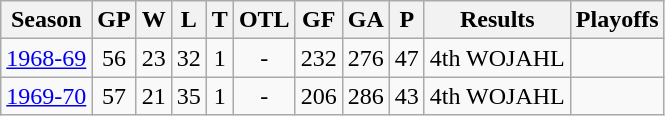<table class="wikitable">
<tr>
<th>Season</th>
<th>GP</th>
<th>W</th>
<th>L</th>
<th>T</th>
<th>OTL</th>
<th>GF</th>
<th>GA</th>
<th>P</th>
<th>Results</th>
<th>Playoffs</th>
</tr>
<tr style="text-align:center;">
<td><a href='#'>1968-69</a></td>
<td>56</td>
<td>23</td>
<td>32</td>
<td>1</td>
<td>-</td>
<td>232</td>
<td>276</td>
<td>47</td>
<td>4th WOJAHL</td>
<td></td>
</tr>
<tr style="text-align:center;">
<td><a href='#'>1969-70</a></td>
<td>57</td>
<td>21</td>
<td>35</td>
<td>1</td>
<td>-</td>
<td>206</td>
<td>286</td>
<td>43</td>
<td>4th WOJAHL</td>
<td></td>
</tr>
</table>
